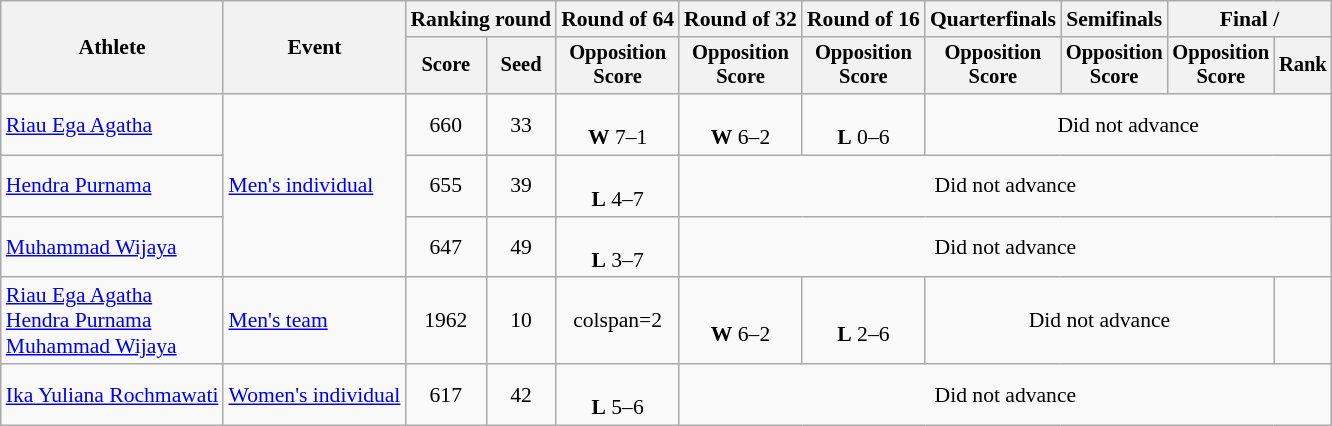<table class="wikitable" style="font-size:90%">
<tr>
<th rowspan=2>Athlete</th>
<th rowspan=2>Event</th>
<th colspan="2">Ranking round</th>
<th>Round of 64</th>
<th>Round of 32</th>
<th>Round of 16</th>
<th>Quarterfinals</th>
<th>Semifinals</th>
<th colspan="2">Final / </th>
</tr>
<tr style="font-size:95%">
<th>Score</th>
<th>Seed</th>
<th>Opposition<br>Score</th>
<th>Opposition<br>Score</th>
<th>Opposition<br>Score</th>
<th>Opposition<br>Score</th>
<th>Opposition<br>Score</th>
<th>Opposition<br>Score</th>
<th>Rank</th>
</tr>
<tr align=center>
<td align=left><a href='#'>Riau Ega Agatha</a></td>
<td align=left rowspan=3><a href='#'>Men's individual</a></td>
<td>660</td>
<td>33</td>
<td><br><strong>W</strong> 7–1</td>
<td><br><strong>W</strong> 6–2</td>
<td><br><strong>L</strong> 0–6</td>
<td colspan=4>Did not advance</td>
</tr>
<tr align=center>
<td align=left><a href='#'>Hendra Purnama</a></td>
<td>655</td>
<td>39</td>
<td><br><strong>L</strong> 4–7</td>
<td colspan=6>Did not advance</td>
</tr>
<tr align=center>
<td align=left><a href='#'>Muhammad Wijaya</a></td>
<td>647</td>
<td>49</td>
<td><br><strong>L</strong> 3–7</td>
<td colspan=6>Did not advance</td>
</tr>
<tr align=center>
<td align=left><a href='#'>Riau Ega Agatha</a><br><a href='#'>Hendra Purnama</a><br><a href='#'>Muhammad Wijaya</a></td>
<td align=left><a href='#'>Men's team</a></td>
<td>1962</td>
<td>10</td>
<td>colspan=2 </td>
<td><br><strong>W</strong> 6–2</td>
<td><br><strong>L</strong> 2–6</td>
<td colspan=3>Did not advance</td>
</tr>
<tr align=center>
<td align=left><a href='#'>Ika Yuliana Rochmawati</a></td>
<td align=left><a href='#'>Women's individual</a></td>
<td>617</td>
<td>42</td>
<td><br><strong>L</strong> 5–6</td>
<td colspan=6>Did not advance</td>
</tr>
</table>
